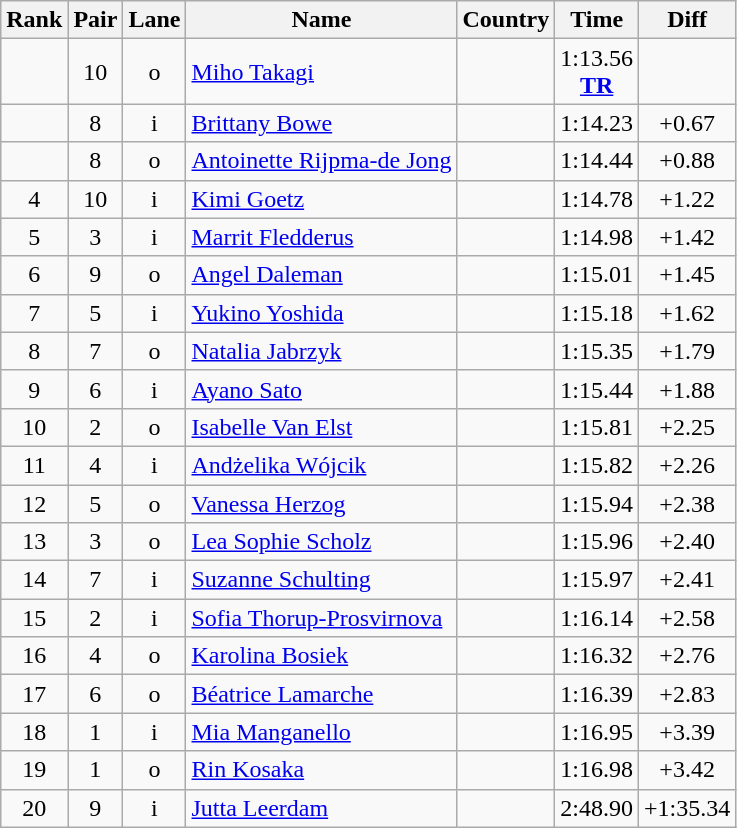<table class="wikitable sortable" style="text-align:center">
<tr>
<th>Rank</th>
<th>Pair</th>
<th>Lane</th>
<th>Name</th>
<th>Country</th>
<th>Time</th>
<th>Diff</th>
</tr>
<tr>
<td></td>
<td>10</td>
<td>o</td>
<td align=left><a href='#'>Miho Takagi</a></td>
<td align=left></td>
<td>1:13.56<br><strong><a href='#'>TR</a></strong></td>
<td></td>
</tr>
<tr>
<td></td>
<td>8</td>
<td>i</td>
<td align=left><a href='#'>Brittany Bowe</a></td>
<td align=left></td>
<td>1:14.23</td>
<td>+0.67</td>
</tr>
<tr>
<td></td>
<td>8</td>
<td>o</td>
<td align=left><a href='#'>Antoinette Rijpma-de Jong</a></td>
<td align=left></td>
<td>1:14.44</td>
<td>+0.88</td>
</tr>
<tr>
<td>4</td>
<td>10</td>
<td>i</td>
<td align=left><a href='#'>Kimi Goetz</a></td>
<td align=left></td>
<td>1:14.78</td>
<td>+1.22</td>
</tr>
<tr>
<td>5</td>
<td>3</td>
<td>i</td>
<td align=left><a href='#'>Marrit Fledderus</a></td>
<td align=left></td>
<td>1:14.98</td>
<td>+1.42</td>
</tr>
<tr>
<td>6</td>
<td>9</td>
<td>o</td>
<td align=left><a href='#'>Angel Daleman</a></td>
<td align=left></td>
<td>1:15.01</td>
<td>+1.45</td>
</tr>
<tr>
<td>7</td>
<td>5</td>
<td>i</td>
<td align=left><a href='#'>Yukino Yoshida</a></td>
<td align=left></td>
<td>1:15.18</td>
<td>+1.62</td>
</tr>
<tr>
<td>8</td>
<td>7</td>
<td>o</td>
<td align=left><a href='#'>Natalia Jabrzyk</a></td>
<td align=left></td>
<td>1:15.35</td>
<td>+1.79</td>
</tr>
<tr>
<td>9</td>
<td>6</td>
<td>i</td>
<td align=left><a href='#'>Ayano Sato</a></td>
<td align=left></td>
<td>1:15.44</td>
<td>+1.88</td>
</tr>
<tr>
<td>10</td>
<td>2</td>
<td>o</td>
<td align=left><a href='#'>Isabelle Van Elst</a></td>
<td align=left></td>
<td>1:15.81</td>
<td>+2.25</td>
</tr>
<tr>
<td>11</td>
<td>4</td>
<td>i</td>
<td align=left><a href='#'>Andżelika Wójcik</a></td>
<td align=left></td>
<td>1:15.82</td>
<td>+2.26</td>
</tr>
<tr>
<td>12</td>
<td>5</td>
<td>o</td>
<td align=left><a href='#'>Vanessa Herzog</a></td>
<td align=left></td>
<td>1:15.94</td>
<td>+2.38</td>
</tr>
<tr>
<td>13</td>
<td>3</td>
<td>o</td>
<td align=left><a href='#'>Lea Sophie Scholz</a></td>
<td align=left></td>
<td>1:15.96</td>
<td>+2.40</td>
</tr>
<tr>
<td>14</td>
<td>7</td>
<td>i</td>
<td align=left><a href='#'>Suzanne Schulting</a></td>
<td align=left></td>
<td>1:15.97</td>
<td>+2.41</td>
</tr>
<tr>
<td>15</td>
<td>2</td>
<td>i</td>
<td align=left><a href='#'>Sofia Thorup-Prosvirnova</a></td>
<td align=left></td>
<td>1:16.14</td>
<td>+2.58</td>
</tr>
<tr>
<td>16</td>
<td>4</td>
<td>o</td>
<td align=left><a href='#'>Karolina Bosiek</a></td>
<td align=left></td>
<td>1:16.32</td>
<td>+2.76</td>
</tr>
<tr>
<td>17</td>
<td>6</td>
<td>o</td>
<td align=left><a href='#'>Béatrice Lamarche</a></td>
<td align=left></td>
<td>1:16.39</td>
<td>+2.83</td>
</tr>
<tr>
<td>18</td>
<td>1</td>
<td>i</td>
<td align=left><a href='#'>Mia Manganello</a></td>
<td align=left></td>
<td>1:16.95</td>
<td>+3.39</td>
</tr>
<tr>
<td>19</td>
<td>1</td>
<td>o</td>
<td align=left><a href='#'>Rin Kosaka</a></td>
<td align=left></td>
<td>1:16.98</td>
<td>+3.42</td>
</tr>
<tr>
<td>20</td>
<td>9</td>
<td>i</td>
<td align=left><a href='#'>Jutta Leerdam</a></td>
<td align=left></td>
<td>2:48.90</td>
<td>+1:35.34</td>
</tr>
</table>
